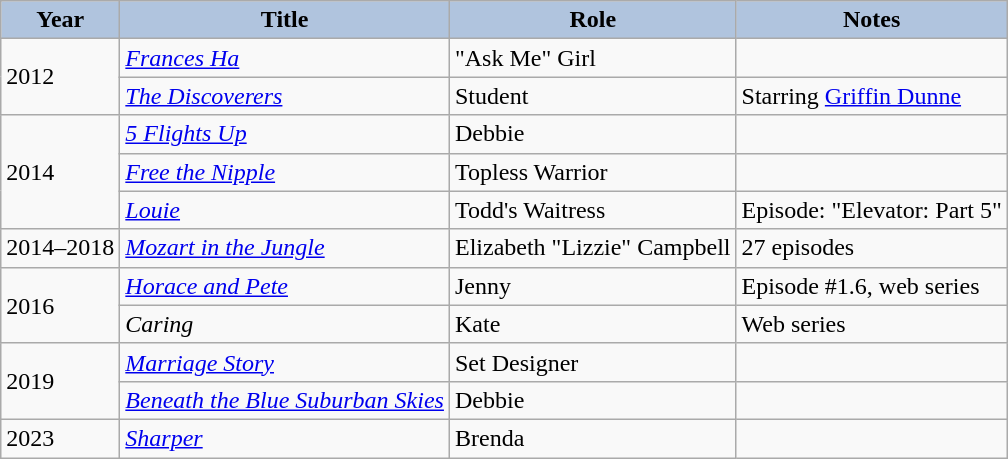<table class="wikitable" style="font-size:100%;" ;>
<tr style="text-align:center;">
<th style="background:#B0C4DE;">Year</th>
<th style="background:#B0C4DE;">Title</th>
<th style="background:#B0C4DE;">Role</th>
<th style="background:#B0C4DE;">Notes</th>
</tr>
<tr>
<td rowspan=2>2012</td>
<td><em><a href='#'>Frances Ha</a></em></td>
<td>"Ask Me" Girl</td>
<td></td>
</tr>
<tr>
<td><em><a href='#'>The Discoverers</a></em></td>
<td>Student</td>
<td>Starring <a href='#'>Griffin Dunne</a></td>
</tr>
<tr>
<td rowspan=3>2014</td>
<td><em><a href='#'>5 Flights Up</a></em></td>
<td>Debbie</td>
<td></td>
</tr>
<tr>
<td><em><a href='#'>Free the Nipple</a></em></td>
<td>Topless Warrior</td>
<td></td>
</tr>
<tr>
<td><em><a href='#'>Louie</a></em></td>
<td>Todd's Waitress</td>
<td>Episode: "Elevator: Part 5"</td>
</tr>
<tr>
<td>2014–2018</td>
<td><em><a href='#'>Mozart in the Jungle</a></em></td>
<td>Elizabeth "Lizzie" Campbell</td>
<td>27 episodes</td>
</tr>
<tr>
<td rowspan=2>2016</td>
<td><em><a href='#'>Horace and Pete</a></em></td>
<td>Jenny</td>
<td>Episode #1.6, web series</td>
</tr>
<tr>
<td><em>Caring</em></td>
<td>Kate</td>
<td>Web series</td>
</tr>
<tr>
<td rowspan=2>2019</td>
<td><em><a href='#'>Marriage Story</a></em></td>
<td>Set Designer</td>
<td></td>
</tr>
<tr>
<td><em><a href='#'>Beneath the Blue Suburban Skies</a></em></td>
<td>Debbie</td>
<td></td>
</tr>
<tr>
<td>2023</td>
<td><em><a href='#'>Sharper</a></em></td>
<td>Brenda</td>
<td></td>
</tr>
</table>
